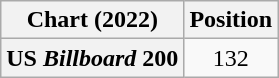<table class="wikitable plainrowheaders" style="text-align:center">
<tr>
<th scope="col">Chart (2022)</th>
<th scope="col">Position</th>
</tr>
<tr>
<th scope="row">US <em>Billboard</em> 200</th>
<td>132</td>
</tr>
</table>
